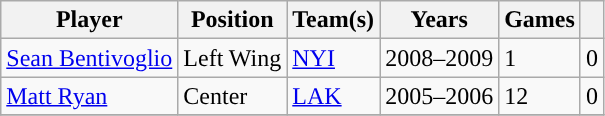<table class="wikitable sortable">
<tr>
<th>Player</th>
<th>Position</th>
<th>Team(s)</th>
<th>Years</th>
<th>Games</th>
<th><a href='#'></a></th>
</tr>
<tr>
<td><a href='#'>Sean Bentivoglio</a></td>
<td>Left Wing</td>
<td><a href='#'>NYI</a></td>
<td>2008–2009</td>
<td>1</td>
<td>0</td>
</tr>
<tr>
<td><a href='#'>Matt Ryan</a></td>
<td>Center</td>
<td><a href='#'>LAK</a></td>
<td>2005–2006</td>
<td>12</td>
<td>0</td>
</tr>
<tr>
</tr>
</table>
